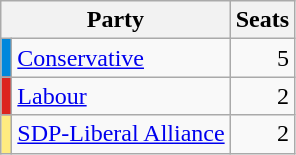<table class="wikitable">
<tr>
<th colspan=2>Party</th>
<th>Seats</th>
</tr>
<tr>
<th style="background-color: #0087DC"></th>
<td><a href='#'>Conservative</a></td>
<td align=right>5</td>
</tr>
<tr>
<th style="background-color: #DC241f"></th>
<td><a href='#'>Labour</a></td>
<td align=right>2</td>
</tr>
<tr>
<th style="background-color: #ffeb80"></th>
<td><a href='#'>SDP-Liberal Alliance</a></td>
<td align=right>2</td>
</tr>
</table>
